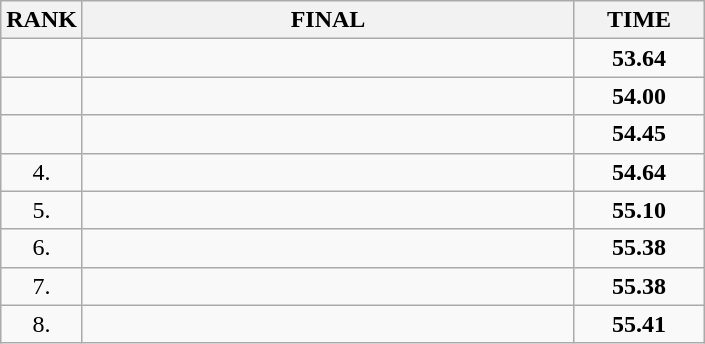<table class="wikitable">
<tr>
<th>RANK</th>
<th style="width: 20em">FINAL</th>
<th style="width: 5em">TIME</th>
</tr>
<tr>
<td align="center"></td>
<td></td>
<td align="center"><strong>53.64</strong></td>
</tr>
<tr>
<td align="center"></td>
<td></td>
<td align="center"><strong>54.00</strong></td>
</tr>
<tr>
<td align="center"></td>
<td></td>
<td align="center"><strong>54.45</strong></td>
</tr>
<tr>
<td align="center">4.</td>
<td></td>
<td align="center"><strong>54.64</strong></td>
</tr>
<tr>
<td align="center">5.</td>
<td></td>
<td align="center"><strong>55.10</strong></td>
</tr>
<tr>
<td align="center">6.</td>
<td></td>
<td align="center"><strong>55.38</strong></td>
</tr>
<tr>
<td align="center">7.</td>
<td></td>
<td align="center"><strong>55.38</strong></td>
</tr>
<tr>
<td align="center">8.</td>
<td></td>
<td align="center"><strong>55.41</strong></td>
</tr>
</table>
